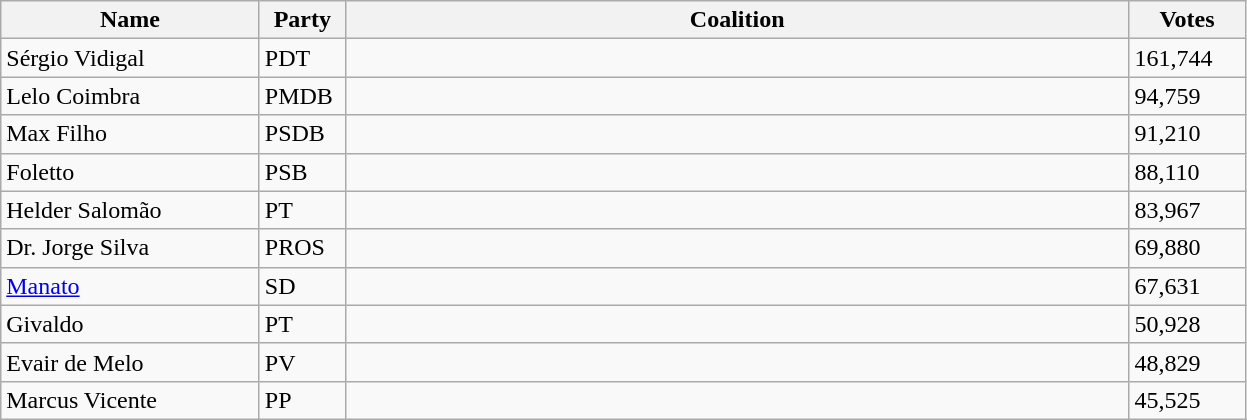<table class="wikitable sortable">
<tr>
<th style="width:165px;">Name</th>
<th style="width:50px;">Party</th>
<th style="width:515px;">Coalition</th>
<th style="width:70px;">Votes</th>
</tr>
<tr>
<td>Sérgio Vidigal</td>
<td>PDT</td>
<td></td>
<td>161,744</td>
</tr>
<tr>
<td>Lelo Coimbra</td>
<td>PMDB</td>
<td></td>
<td>94,759</td>
</tr>
<tr>
<td>Max Filho</td>
<td>PSDB</td>
<td></td>
<td>91,210</td>
</tr>
<tr>
<td>Foletto</td>
<td>PSB</td>
<td></td>
<td>88,110</td>
</tr>
<tr>
<td>Helder Salomão</td>
<td>PT</td>
<td></td>
<td>83,967</td>
</tr>
<tr>
<td>Dr. Jorge Silva</td>
<td>PROS</td>
<td></td>
<td>69,880</td>
</tr>
<tr>
<td><a href='#'>Manato</a></td>
<td>SD</td>
<td></td>
<td>67,631</td>
</tr>
<tr>
<td>Givaldo</td>
<td>PT</td>
<td></td>
<td>50,928</td>
</tr>
<tr>
<td>Evair de Melo</td>
<td>PV</td>
<td></td>
<td>48,829</td>
</tr>
<tr>
<td>Marcus Vicente</td>
<td>PP</td>
<td></td>
<td>45,525</td>
</tr>
</table>
